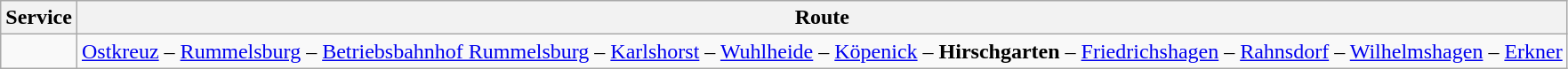<table class="wikitable vatop">
<tr>
<th>Service</th>
<th>Route</th>
</tr>
<tr>
<td></td>
<td><a href='#'>Ostkreuz</a> – <a href='#'>Rummelsburg</a> – <a href='#'>Betriebsbahnhof Rummelsburg</a> – <a href='#'>Karlshorst</a> – <a href='#'>Wuhlheide</a> – <a href='#'>Köpenick</a> – <strong>Hirschgarten</strong> – <a href='#'>Friedrichshagen</a> – <a href='#'>Rahnsdorf</a> – <a href='#'>Wilhelmshagen</a> – <a href='#'>Erkner</a></td>
</tr>
</table>
